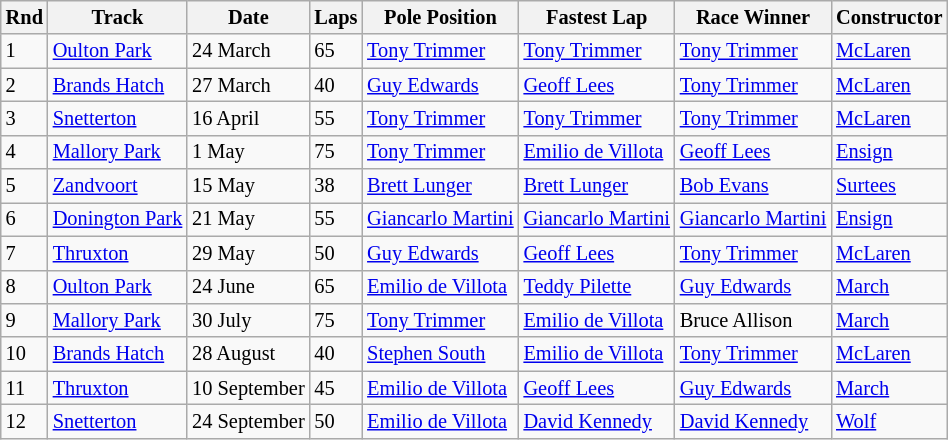<table class="wikitable sortable" style="font-size: 85%;">
<tr>
<th>Rnd</th>
<th>Track</th>
<th>Date</th>
<th>Laps</th>
<th>Pole Position</th>
<th>Fastest Lap</th>
<th>Race Winner</th>
<th>Constructor</th>
</tr>
<tr>
<td>1</td>
<td><a href='#'>Oulton Park</a></td>
<td>24 March</td>
<td>65</td>
<td> <a href='#'>Tony Trimmer</a></td>
<td> <a href='#'>Tony Trimmer</a></td>
<td> <a href='#'>Tony Trimmer</a></td>
<td><a href='#'>McLaren</a></td>
</tr>
<tr>
<td>2</td>
<td><a href='#'>Brands Hatch</a></td>
<td>27 March</td>
<td>40</td>
<td> <a href='#'>Guy Edwards</a></td>
<td> <a href='#'>Geoff Lees</a></td>
<td> <a href='#'>Tony Trimmer</a></td>
<td><a href='#'>McLaren</a></td>
</tr>
<tr>
<td>3</td>
<td><a href='#'>Snetterton</a></td>
<td>16 April</td>
<td>55</td>
<td> <a href='#'>Tony Trimmer</a></td>
<td> <a href='#'>Tony Trimmer</a></td>
<td> <a href='#'>Tony Trimmer</a></td>
<td><a href='#'>McLaren</a></td>
</tr>
<tr>
<td>4</td>
<td><a href='#'>Mallory Park</a></td>
<td>1 May</td>
<td>75</td>
<td> <a href='#'>Tony Trimmer</a></td>
<td> <a href='#'>Emilio de Villota</a></td>
<td> <a href='#'>Geoff Lees</a></td>
<td><a href='#'>Ensign</a></td>
</tr>
<tr>
<td>5</td>
<td><a href='#'>Zandvoort</a></td>
<td>15 May</td>
<td>38</td>
<td> <a href='#'>Brett Lunger</a></td>
<td> <a href='#'>Brett Lunger</a></td>
<td> <a href='#'>Bob Evans</a></td>
<td><a href='#'>Surtees</a></td>
</tr>
<tr>
<td>6</td>
<td><a href='#'>Donington Park</a></td>
<td>21 May</td>
<td>55</td>
<td> <a href='#'>Giancarlo Martini</a></td>
<td> <a href='#'>Giancarlo Martini</a></td>
<td> <a href='#'>Giancarlo Martini</a></td>
<td><a href='#'>Ensign</a></td>
</tr>
<tr>
<td>7</td>
<td><a href='#'>Thruxton</a></td>
<td>29 May</td>
<td>50</td>
<td> <a href='#'>Guy Edwards</a></td>
<td> <a href='#'>Geoff Lees</a></td>
<td> <a href='#'>Tony Trimmer</a></td>
<td><a href='#'>McLaren</a></td>
</tr>
<tr>
<td>8</td>
<td><a href='#'>Oulton Park</a></td>
<td>24 June</td>
<td>65</td>
<td> <a href='#'>Emilio de Villota</a></td>
<td> <a href='#'>Teddy Pilette</a></td>
<td> <a href='#'>Guy Edwards</a></td>
<td><a href='#'>March</a></td>
</tr>
<tr>
<td>9</td>
<td><a href='#'>Mallory Park</a></td>
<td>30 July</td>
<td>75</td>
<td> <a href='#'>Tony Trimmer</a></td>
<td> <a href='#'>Emilio de Villota</a></td>
<td> Bruce Allison</td>
<td><a href='#'>March</a></td>
</tr>
<tr>
<td>10</td>
<td><a href='#'>Brands Hatch</a></td>
<td>28 August</td>
<td>40</td>
<td> <a href='#'>Stephen South</a></td>
<td> <a href='#'>Emilio de Villota</a></td>
<td> <a href='#'>Tony Trimmer</a></td>
<td><a href='#'>McLaren</a></td>
</tr>
<tr>
<td>11</td>
<td><a href='#'>Thruxton</a></td>
<td>10 September</td>
<td>45</td>
<td> <a href='#'>Emilio de Villota</a></td>
<td> <a href='#'>Geoff Lees</a></td>
<td> <a href='#'>Guy Edwards</a></td>
<td><a href='#'>March</a></td>
</tr>
<tr>
<td>12</td>
<td><a href='#'>Snetterton</a></td>
<td>24 September</td>
<td>50</td>
<td> <a href='#'>Emilio de Villota</a></td>
<td> <a href='#'>David Kennedy</a></td>
<td> <a href='#'>David Kennedy</a></td>
<td><a href='#'>Wolf</a></td>
</tr>
</table>
